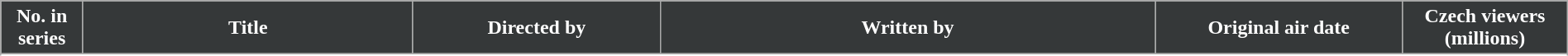<table class="wikitable plainrowheaders" style="width: 100%; margin-right: 0;">
<tr>
<th scope=col style="background: #353839; color: #fff; text-align:center;" width=5%>No. in<br>series</th>
<th scope=col style="background: #353839; color: #fff; text-align:center;" width=20%>Title</th>
<th scope=col style="background: #353839; color: #fff; text-align:center;" width=15%>Directed by</th>
<th scope=col style="background: #353839; color: #fff; text-align:center;" width=30%>Written by</th>
<th scope=col style="background: #353839; color: #fff; text-align:center;" width=15%>Original air date</th>
<th scope=col style="background: #353839; color: #fff; text-align:center;" width=10%>Czech viewers<br>(millions)</th>
</tr>
<tr>
</tr>
<tr>
</tr>
</table>
